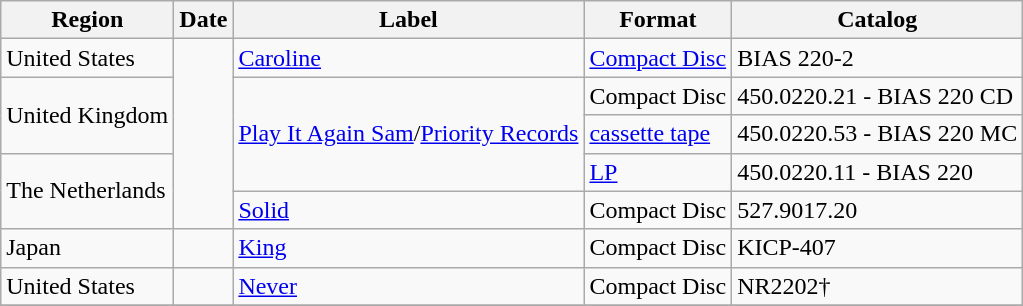<table class="wikitable">
<tr>
<th>Region</th>
<th>Date</th>
<th>Label</th>
<th>Format</th>
<th>Catalog</th>
</tr>
<tr>
<td>United States</td>
<td rowspan="5"></td>
<td><a href='#'>Caroline</a></td>
<td><a href='#'>Compact Disc</a></td>
<td>BIAS 220-2</td>
</tr>
<tr>
<td rowspan="2">United Kingdom</td>
<td rowspan="3"><a href='#'>Play It Again Sam</a>/<a href='#'>Priority Records</a></td>
<td>Compact Disc</td>
<td>450.0220.21 - BIAS 220 CD</td>
</tr>
<tr>
<td><a href='#'>cassette tape</a></td>
<td>450.0220.53 - BIAS 220 MC</td>
</tr>
<tr>
<td rowspan="2">The Netherlands</td>
<td><a href='#'>LP</a></td>
<td>450.0220.11 - BIAS 220</td>
</tr>
<tr>
<td><a href='#'>Solid</a></td>
<td>Compact Disc</td>
<td>527.9017.20</td>
</tr>
<tr>
<td>Japan</td>
<td></td>
<td><a href='#'>King</a></td>
<td>Compact Disc</td>
<td>KICP-407</td>
</tr>
<tr>
<td>United States</td>
<td></td>
<td><a href='#'>Never</a></td>
<td>Compact Disc</td>
<td>NR2202†</td>
</tr>
<tr>
</tr>
</table>
